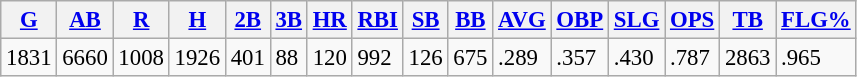<table class="wikitable"  style="font-size:95%;text-align:center:">
<tr>
<th><a href='#'>G</a></th>
<th><a href='#'>AB</a></th>
<th><a href='#'>R</a></th>
<th><a href='#'>H</a></th>
<th><a href='#'>2B</a></th>
<th><a href='#'>3B</a></th>
<th><a href='#'>HR</a></th>
<th><a href='#'>RBI</a></th>
<th><a href='#'>SB</a></th>
<th><a href='#'>BB</a></th>
<th><a href='#'>AVG</a></th>
<th><a href='#'>OBP</a></th>
<th><a href='#'>SLG</a></th>
<th><a href='#'>OPS</a></th>
<th><a href='#'>TB</a></th>
<th><a href='#'>FLG%</a></th>
</tr>
<tr>
<td>1831</td>
<td>6660</td>
<td>1008</td>
<td>1926</td>
<td>401</td>
<td>88</td>
<td>120</td>
<td>992</td>
<td>126</td>
<td>675</td>
<td>.289</td>
<td>.357</td>
<td>.430</td>
<td>.787</td>
<td>2863</td>
<td>.965</td>
</tr>
</table>
